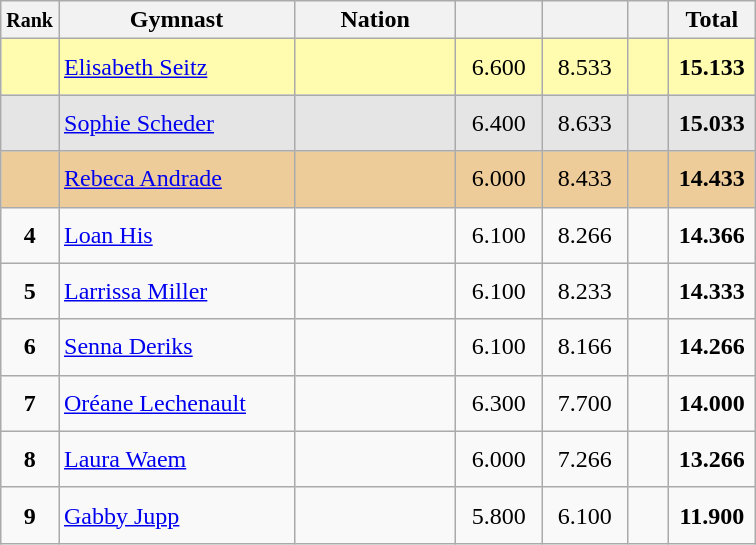<table class="wikitable sortable" style="text-align:center;">
<tr>
<th scope="col" style="width:15px;"><small>Rank</small></th>
<th scope="col" style="width:150px;">Gymnast</th>
<th scope="col" style="width:100px;">Nation</th>
<th scope="col" style="width:50px;"><small></small></th>
<th scope="col" style="width:50px;"><small></small></th>
<th scope="col" style="width:20px;"><small></small></th>
<th scope="col" style="width:50px;">Total</th>
</tr>
<tr style="background:#fffcaf;">
<td scope="row" style="text-align:center"><strong></strong></td>
<td style="height:30px; text-align:left;"><a href='#'>Elisabeth Seitz</a></td>
<td style="text-align:left;"></td>
<td>6.600</td>
<td>8.533</td>
<td></td>
<td><strong>15.133</strong></td>
</tr>
<tr style="background:#e5e5e5;">
<td scope="row" style="text-align:center"><strong></strong></td>
<td style="height:30px; text-align:left;"><a href='#'>Sophie Scheder</a></td>
<td style="text-align:left;"></td>
<td>6.400</td>
<td>8.633</td>
<td></td>
<td><strong>15.033</strong></td>
</tr>
<tr style="background:#ec9;">
<td scope="row" style="text-align:center"><strong></strong></td>
<td style="height:30px; text-align:left;"><a href='#'>Rebeca Andrade</a></td>
<td style="text-align:left;"></td>
<td>6.000</td>
<td>8.433</td>
<td></td>
<td><strong>14.433</strong></td>
</tr>
<tr>
<td scope="row" style="text-align:center"><strong>4</strong></td>
<td style="height:30px; text-align:left;"><a href='#'>Loan His</a></td>
<td style="text-align:left;"></td>
<td>6.100</td>
<td>8.266</td>
<td></td>
<td><strong>14.366</strong></td>
</tr>
<tr>
<td scope="row" style="text-align:center"><strong>5</strong></td>
<td style="height:30px; text-align:left;"><a href='#'>Larrissa Miller</a></td>
<td style="text-align:left;"></td>
<td>6.100</td>
<td>8.233</td>
<td></td>
<td><strong>14.333</strong></td>
</tr>
<tr>
<td scope="row" style="text-align:center"><strong>6</strong></td>
<td style="height:30px; text-align:left;"><a href='#'>Senna Deriks</a></td>
<td style="text-align:left;"></td>
<td>6.100</td>
<td>8.166</td>
<td></td>
<td><strong>14.266</strong></td>
</tr>
<tr>
<td scope="row" style="text-align:center"><strong>7</strong></td>
<td style="height:30px; text-align:left;"><a href='#'>Oréane Lechenault</a></td>
<td style="text-align:left;"></td>
<td>6.300</td>
<td>7.700</td>
<td></td>
<td><strong>14.000</strong></td>
</tr>
<tr>
<td scope="row" style="text-align:center"><strong>8</strong></td>
<td style="height:30px; text-align:left;"><a href='#'>Laura Waem</a></td>
<td style="text-align:left;"></td>
<td>6.000</td>
<td>7.266</td>
<td></td>
<td><strong>13.266</strong></td>
</tr>
<tr>
<td scope="row" style="text-align:center"><strong>9</strong></td>
<td style="height:30px; text-align:left;"><a href='#'>Gabby Jupp</a></td>
<td style="text-align:left;"></td>
<td>5.800</td>
<td>6.100</td>
<td></td>
<td><strong>11.900</strong></td>
</tr>
</table>
